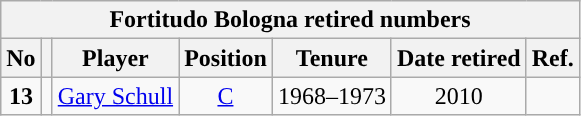<table class="wikitable sortable" style="text-align:center">
<tr>
<th colspan="7">Fortitudo Bologna retired numbers</th>
</tr>
<tr>
<th>No</th>
<th></th>
<th>Player</th>
<th>Position</th>
<th>Tenure</th>
<th>Date retired</th>
<th>Ref.</th>
</tr>
<tr>
<td><strong>13</strong></td>
<td></td>
<td><a href='#'>Gary Schull</a></td>
<td><a href='#'>C</a></td>
<td>1968–1973</td>
<td>2010</td>
<td></td>
</tr>
</table>
